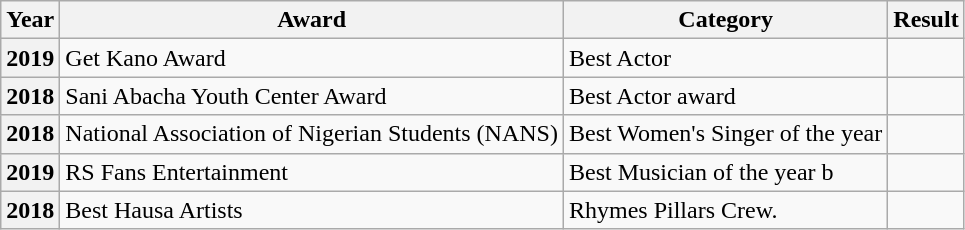<table class="wikitable sortable">
<tr>
<th>Year</th>
<th>Award</th>
<th>Category</th>
<th>Result</th>
</tr>
<tr>
<th>2019</th>
<td>Get Kano Award</td>
<td>Best Actor</td>
<td></td>
</tr>
<tr>
<th>2018</th>
<td>Sani Abacha Youth Center Award</td>
<td>Best Actor award</td>
<td></td>
</tr>
<tr>
<th>2018</th>
<td>National Association of Nigerian Students (NANS)</td>
<td>Best Women's Singer of the year</td>
<td></td>
</tr>
<tr>
<th>2019</th>
<td>RS Fans Entertainment</td>
<td>Best Musician of the year b</td>
<td></td>
</tr>
<tr>
<th>2018</th>
<td>Best Hausa Artists</td>
<td>Rhymes Pillars Crew.</td>
<td></td>
</tr>
</table>
